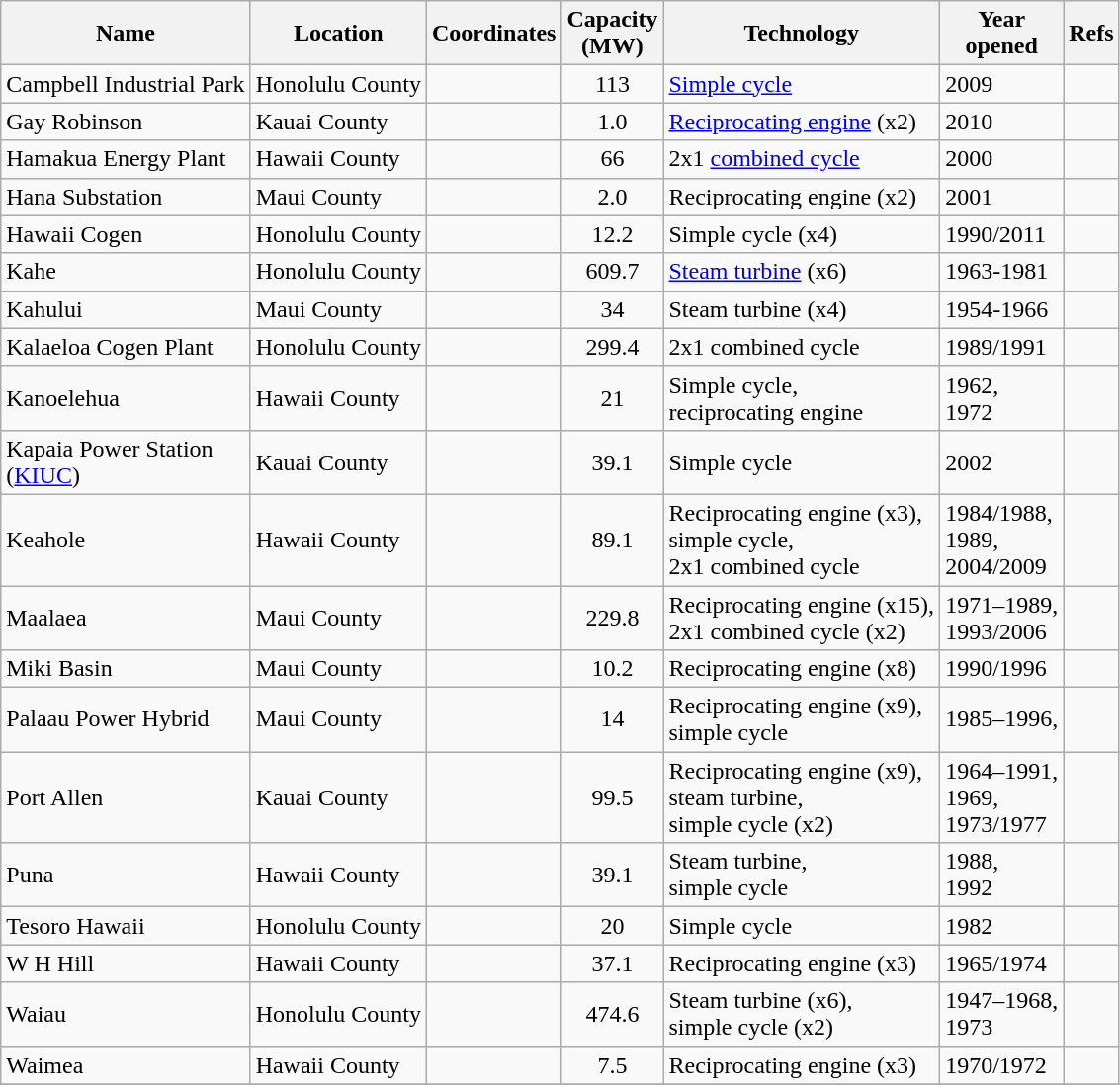<table class="wikitable sortable">
<tr>
<th>Name</th>
<th>Location</th>
<th>Coordinates</th>
<th>Capacity<br>(MW)</th>
<th>Technology</th>
<th>Year<br>opened</th>
<th>Refs</th>
</tr>
<tr>
<td>Campbell Industrial Park</td>
<td>Honolulu County</td>
<td></td>
<td align="center">113</td>
<td><a href='#'>Simple cycle</a></td>
<td>2009</td>
<td></td>
</tr>
<tr>
<td>Gay Robinson</td>
<td>Kauai County</td>
<td></td>
<td align="center">1.0</td>
<td><a href='#'>Reciprocating engine</a> (x2)</td>
<td>2010</td>
<td></td>
</tr>
<tr>
<td>Hamakua Energy Plant</td>
<td>Hawaii County</td>
<td></td>
<td align="center">66</td>
<td>2x1 <a href='#'>combined cycle</a></td>
<td>2000</td>
<td></td>
</tr>
<tr>
<td>Hana Substation</td>
<td>Maui County</td>
<td></td>
<td align="center">2.0</td>
<td>Reciprocating engine (x2)</td>
<td>2001</td>
<td></td>
</tr>
<tr>
<td>Hawaii Cogen</td>
<td>Honolulu County</td>
<td></td>
<td align="center">12.2</td>
<td>Simple cycle (x4)</td>
<td>1990/2011</td>
<td></td>
</tr>
<tr>
<td>Kahe</td>
<td>Honolulu County</td>
<td></td>
<td align="center">609.7</td>
<td><a href='#'>Steam turbine</a> (x6)</td>
<td>1963-1981</td>
<td></td>
</tr>
<tr>
<td>Kahului</td>
<td>Maui County</td>
<td></td>
<td align="center">34</td>
<td>Steam turbine (x4)</td>
<td>1954-1966</td>
<td></td>
</tr>
<tr>
<td>Kalaeloa Cogen Plant</td>
<td>Honolulu County</td>
<td></td>
<td align="center">299.4</td>
<td>2x1 combined cycle</td>
<td>1989/1991</td>
<td></td>
</tr>
<tr>
<td>Kanoelehua</td>
<td>Hawaii County</td>
<td></td>
<td align="center">21</td>
<td>Simple cycle,<br>reciprocating engine</td>
<td>1962,<br>1972</td>
<td></td>
</tr>
<tr>
<td>Kapaia Power Station<br>(<a href='#'>KIUC</a>)</td>
<td>Kauai County</td>
<td></td>
<td align="center">39.1</td>
<td>Simple cycle</td>
<td>2002</td>
<td></td>
</tr>
<tr>
<td>Keahole</td>
<td>Hawaii County</td>
<td></td>
<td align="center">89.1</td>
<td>Reciprocating engine (x3),<br>simple cycle,<br>2x1 combined cycle</td>
<td>1984/1988,<br>1989,<br>2004/2009</td>
<td></td>
</tr>
<tr>
<td>Maalaea</td>
<td>Maui County</td>
<td></td>
<td align="center">229.8</td>
<td>Reciprocating engine (x15),<br>2x1 combined cycle (x2)</td>
<td>1971–1989,<br>1993/2006</td>
<td></td>
</tr>
<tr>
<td>Miki Basin</td>
<td>Maui County</td>
<td></td>
<td align="center">10.2</td>
<td>Reciprocating engine (x8)</td>
<td>1990/1996</td>
<td></td>
</tr>
<tr>
<td>Palaau Power Hybrid</td>
<td>Maui County</td>
<td></td>
<td align="center">14</td>
<td>Reciprocating engine (x9),<br>simple cycle</td>
<td>1985–1996,<br></td>
<td></td>
</tr>
<tr>
<td>Port Allen</td>
<td>Kauai County</td>
<td></td>
<td align="center">99.5</td>
<td>Reciprocating engine (x9),<br>steam turbine,<br>simple cycle (x2)</td>
<td>1964–1991,<br>1969,<br>1973/1977</td>
<td></td>
</tr>
<tr>
<td>Puna</td>
<td>Hawaii County</td>
<td></td>
<td align="center">39.1</td>
<td>Steam turbine,<br>simple cycle</td>
<td>1988,<br>1992</td>
<td></td>
</tr>
<tr>
<td>Tesoro Hawaii</td>
<td>Honolulu County</td>
<td></td>
<td align="center">20</td>
<td>Simple cycle</td>
<td>1982</td>
<td></td>
</tr>
<tr>
<td>W H Hill</td>
<td>Hawaii County</td>
<td></td>
<td align="center">37.1</td>
<td>Reciprocating engine (x3)</td>
<td>1965/1974</td>
<td></td>
</tr>
<tr>
<td>Waiau</td>
<td>Honolulu County</td>
<td></td>
<td align="center">474.6</td>
<td>Steam turbine (x6),<br>simple cycle (x2)</td>
<td>1947–1968,<br>1973</td>
<td></td>
</tr>
<tr>
<td>Waimea</td>
<td>Hawaii County</td>
<td></td>
<td align="center">7.5</td>
<td>Reciprocating engine (x3)</td>
<td>1970/1972</td>
<td></td>
</tr>
<tr>
</tr>
</table>
